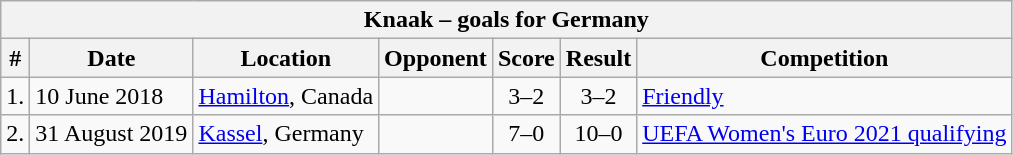<table class="wikitable">
<tr>
<th colspan="7">Knaak – goals for Germany</th>
</tr>
<tr>
<th>#</th>
<th>Date</th>
<th>Location</th>
<th>Opponent</th>
<th>Score</th>
<th>Result</th>
<th>Competition</th>
</tr>
<tr>
<td align=center>1.</td>
<td>10 June 2018</td>
<td><a href='#'>Hamilton</a>, Canada</td>
<td></td>
<td align=center>3–2</td>
<td align=center>3–2</td>
<td><a href='#'>Friendly</a></td>
</tr>
<tr>
<td align=center>2.</td>
<td>31 August 2019</td>
<td><a href='#'>Kassel</a>, Germany</td>
<td></td>
<td align=center>7–0</td>
<td align=center>10–0</td>
<td><a href='#'>UEFA Women's Euro 2021 qualifying</a></td>
</tr>
</table>
